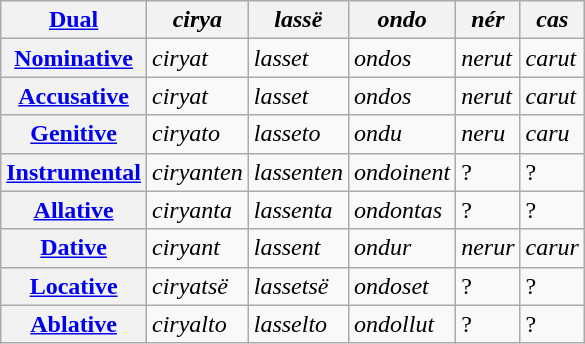<table class="wikitable">
<tr>
<th><a href='#'>Dual</a></th>
<th><em>cirya</em></th>
<th><em>lassë</em></th>
<th><em>ondo</em></th>
<th><em>nér</em></th>
<th><em>cas</em></th>
</tr>
<tr>
<th><a href='#'>Nominative</a></th>
<td><em>ciryat</em></td>
<td><em>lasset</em></td>
<td><em>ondos</em></td>
<td><em>nerut</em></td>
<td><em>carut</em></td>
</tr>
<tr>
<th><a href='#'>Accusative</a></th>
<td><em>ciryat</em></td>
<td><em>lasset</em></td>
<td><em>ondos</em></td>
<td><em>nerut</em></td>
<td><em>carut</em></td>
</tr>
<tr>
<th><a href='#'>Genitive</a></th>
<td><em>ciryato</em></td>
<td><em>lasseto</em></td>
<td><em>ondu</em></td>
<td><em>neru</em></td>
<td><em>caru</em></td>
</tr>
<tr>
<th><a href='#'>Instrumental</a></th>
<td><em>ciryanten</em></td>
<td><em>lassenten</em></td>
<td><em>ondoinent</em></td>
<td>?</td>
<td>?</td>
</tr>
<tr>
<th><a href='#'>Allative</a></th>
<td><em>ciryanta</em></td>
<td><em>lassenta</em></td>
<td><em>ondontas</em></td>
<td>?</td>
<td>?</td>
</tr>
<tr>
<th><a href='#'>Dative</a></th>
<td><em>ciryant</em></td>
<td><em>lassent</em></td>
<td><em>ondur</em></td>
<td><em>nerur</em></td>
<td><em>carur</em></td>
</tr>
<tr>
<th><a href='#'>Locative</a></th>
<td><em>ciryatsë</em></td>
<td><em>lassetsë</em></td>
<td><em>ondoset</em></td>
<td>?</td>
<td>?</td>
</tr>
<tr>
<th><a href='#'>Ablative</a></th>
<td><em>ciryalto</em></td>
<td><em>lasselto</em></td>
<td><em>ondollut</em></td>
<td>?</td>
<td>?</td>
</tr>
</table>
